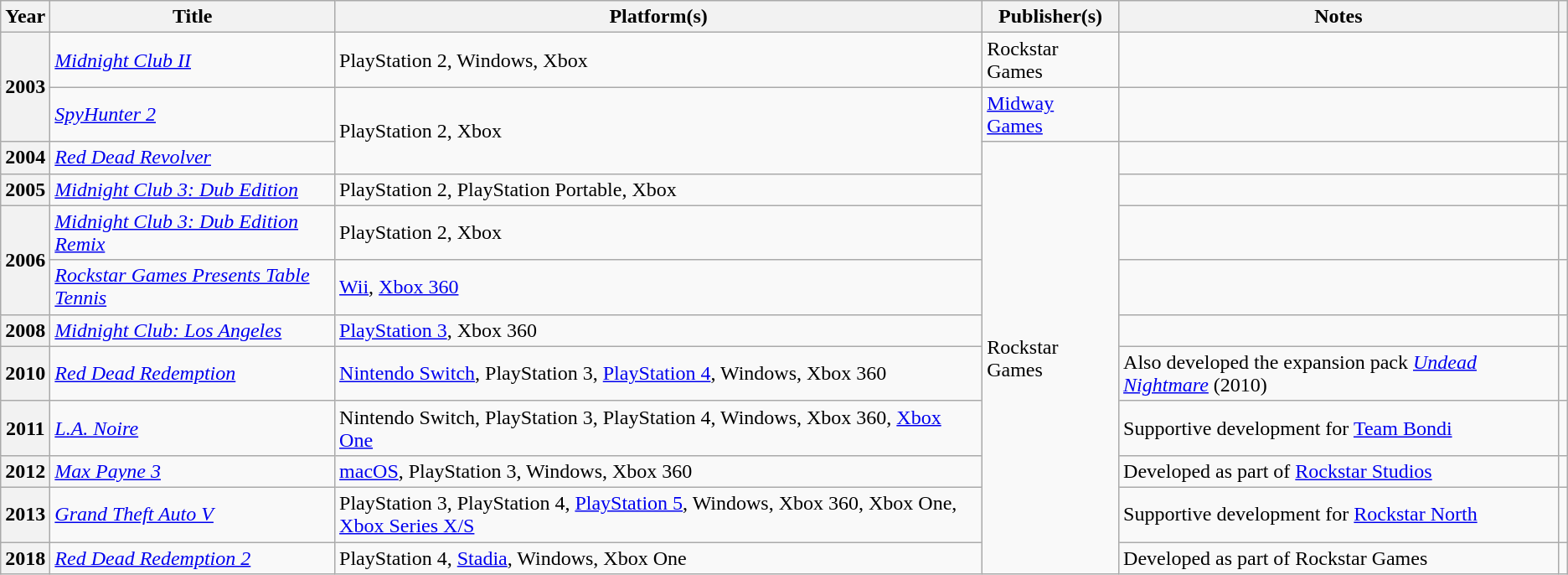<table class="wikitable sortable plainrowheaders">
<tr>
<th scope="col">Year</th>
<th scope="col">Title</th>
<th scope="col">Platform(s)</th>
<th scope="col">Publisher(s)</th>
<th scope="col" class="unsortable">Notes</th>
<th scope="col" class="unsortable"></th>
</tr>
<tr>
<th scope="row" rowspan="2">2003</th>
<td><em><a href='#'>Midnight Club II</a></em></td>
<td>PlayStation 2, Windows, Xbox</td>
<td>Rockstar Games</td>
<td></td>
<td></td>
</tr>
<tr>
<td><em><a href='#'>SpyHunter 2</a></em></td>
<td rowspan="2">PlayStation 2, Xbox</td>
<td><a href='#'>Midway Games</a></td>
<td></td>
<td></td>
</tr>
<tr>
<th scope="row">2004</th>
<td><em><a href='#'>Red Dead Revolver</a></em></td>
<td rowspan="10">Rockstar Games</td>
<td></td>
<td></td>
</tr>
<tr>
<th scope="row">2005</th>
<td><em><a href='#'>Midnight Club 3: Dub Edition</a></em></td>
<td>PlayStation 2, PlayStation Portable, Xbox</td>
<td></td>
<td></td>
</tr>
<tr>
<th scope="row" rowspan="2">2006</th>
<td><em><a href='#'>Midnight Club 3: Dub Edition Remix</a></em></td>
<td>PlayStation 2, Xbox</td>
<td></td>
<td></td>
</tr>
<tr>
<td><em><a href='#'>Rockstar Games Presents Table Tennis</a></em></td>
<td><a href='#'>Wii</a>, <a href='#'>Xbox 360</a></td>
<td></td>
<td></td>
</tr>
<tr>
<th scope="row">2008</th>
<td><em><a href='#'>Midnight Club: Los Angeles</a></em></td>
<td><a href='#'>PlayStation 3</a>, Xbox 360</td>
<td></td>
<td></td>
</tr>
<tr>
<th scope="row">2010</th>
<td><em><a href='#'>Red Dead Redemption</a></em></td>
<td><a href='#'>Nintendo Switch</a>, PlayStation 3, <a href='#'>PlayStation 4</a>, Windows, Xbox 360</td>
<td>Also developed the expansion pack <em><a href='#'>Undead Nightmare</a></em> (2010)</td>
<td></td>
</tr>
<tr>
<th scope="row">2011</th>
<td><em><a href='#'>L.A. Noire</a></em></td>
<td>Nintendo Switch, PlayStation 3, PlayStation 4, Windows, Xbox 360, <a href='#'>Xbox One</a></td>
<td>Supportive development for <a href='#'>Team Bondi</a></td>
<td></td>
</tr>
<tr>
<th scope="row">2012</th>
<td><em><a href='#'>Max Payne 3</a></em></td>
<td><a href='#'>macOS</a>, PlayStation 3, Windows, Xbox 360</td>
<td>Developed as part of <a href='#'>Rockstar Studios</a></td>
<td></td>
</tr>
<tr>
<th scope="row">2013</th>
<td><em><a href='#'>Grand Theft Auto V</a></em></td>
<td>PlayStation 3, PlayStation 4, <a href='#'>PlayStation 5</a>, Windows, Xbox 360, Xbox One, <a href='#'>Xbox Series X/S</a></td>
<td>Supportive development for <a href='#'>Rockstar North</a></td>
<td></td>
</tr>
<tr>
<th scope="row">2018</th>
<td><em><a href='#'>Red Dead Redemption&nbsp;2</a></em></td>
<td>PlayStation 4, <a href='#'>Stadia</a>, Windows, Xbox One</td>
<td>Developed as part of Rockstar Games</td>
<td></td>
</tr>
</table>
